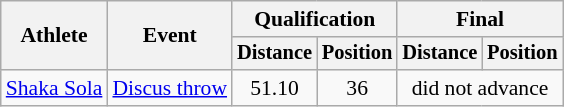<table class=wikitable style="font-size:90%">
<tr>
<th rowspan="2">Athlete</th>
<th rowspan="2">Event</th>
<th colspan="2">Qualification</th>
<th colspan="2">Final</th>
</tr>
<tr style="font-size:95%">
<th>Distance</th>
<th>Position</th>
<th>Distance</th>
<th>Position</th>
</tr>
<tr align=center>
<td align=left><a href='#'>Shaka Sola</a></td>
<td align=left><a href='#'>Discus throw</a></td>
<td>51.10</td>
<td>36</td>
<td colspan=2>did not advance</td>
</tr>
</table>
